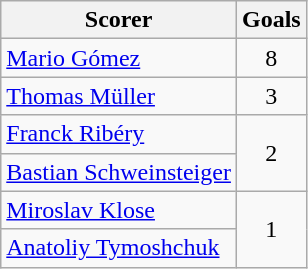<table class="wikitable">
<tr>
<th>Scorer</th>
<th>Goals</th>
</tr>
<tr>
<td> <a href='#'>Mario Gómez</a></td>
<td align=center>8</td>
</tr>
<tr>
<td> <a href='#'>Thomas Müller</a></td>
<td align=center>3</td>
</tr>
<tr>
<td> <a href='#'>Franck Ribéry</a></td>
<td rowspan="2" style="text-align:center;">2</td>
</tr>
<tr>
<td> <a href='#'>Bastian Schweinsteiger</a></td>
</tr>
<tr>
<td> <a href='#'>Miroslav Klose</a></td>
<td rowspan="2" style="text-align:center;">1</td>
</tr>
<tr>
<td> <a href='#'>Anatoliy Tymoshchuk</a></td>
</tr>
</table>
